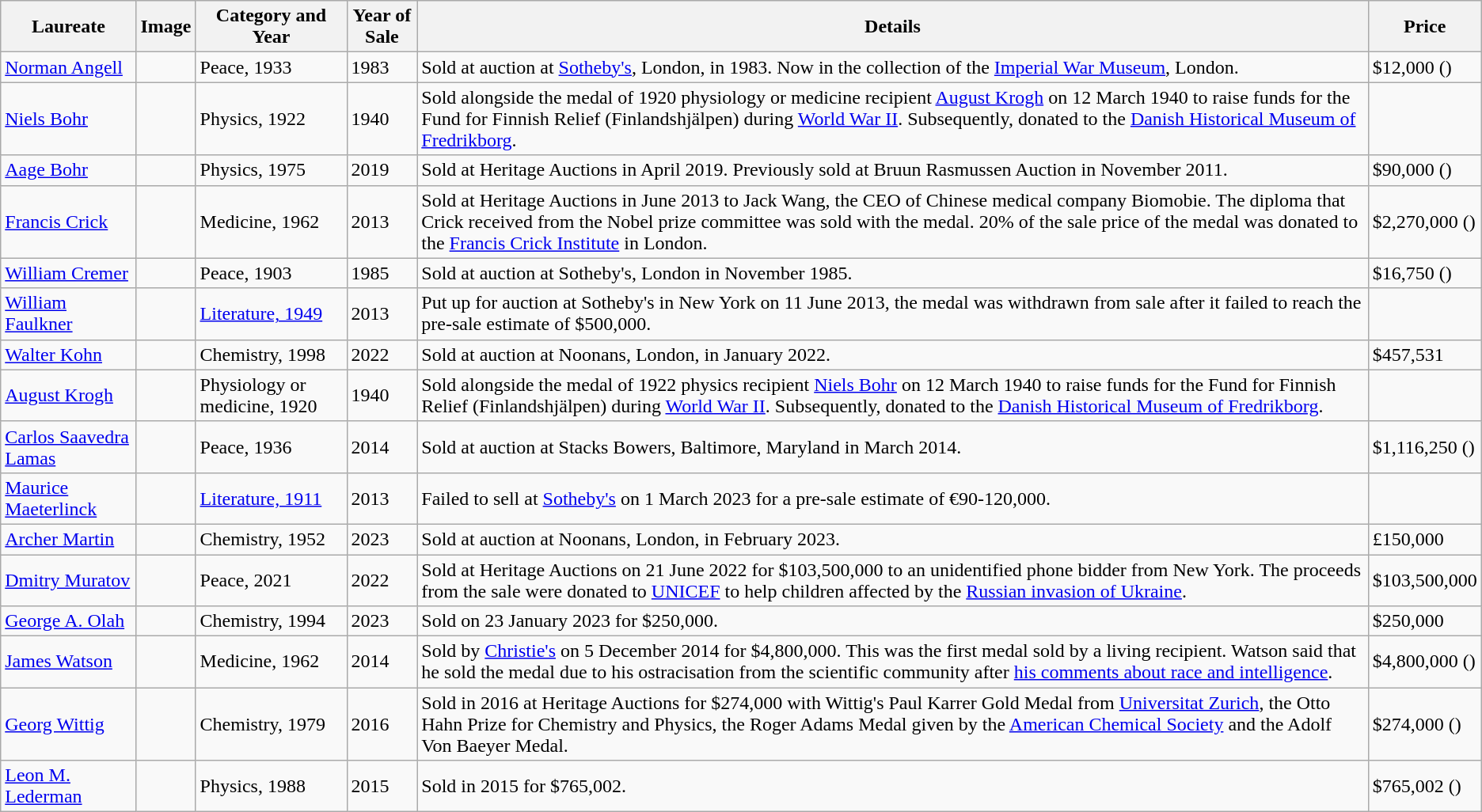<table class="wikitable plainrowheaders sortable">
<tr>
<th scope=col>Laureate</th>
<th scope=col class=unsortable>Image</th>
<th scope=col>Category and Year</th>
<th scope=col class=sortable>Year of Sale</th>
<th scope=col class=unsortable>Details</th>
<th scope=col class=sortable>Price</th>
</tr>
<tr>
<td><a href='#'>Norman Angell</a></td>
<td></td>
<td>Peace, 1933</td>
<td>1983</td>
<td>Sold at auction at <a href='#'>Sotheby's</a>, London, in 1983. Now in the collection of the <a href='#'>Imperial War Museum</a>, London.</td>
<td>$12,000 ()</td>
</tr>
<tr>
<td><a href='#'>Niels Bohr</a></td>
<td></td>
<td>Physics, 1922</td>
<td>1940</td>
<td>Sold alongside the medal of 1920 physiology or medicine recipient <a href='#'>August Krogh</a> on 12 March 1940 to raise funds for the Fund for Finnish Relief (Finlandshjälpen) during <a href='#'>World War II</a>. Subsequently, donated to the <a href='#'>Danish Historical Museum of Fredrikborg</a>.</td>
<td></td>
</tr>
<tr>
<td><a href='#'>Aage Bohr</a></td>
<td></td>
<td>Physics, 1975</td>
<td>2019</td>
<td>Sold at Heritage Auctions in April 2019. Previously sold at Bruun Rasmussen Auction in November 2011.</td>
<td>$90,000 ()</td>
</tr>
<tr>
<td><a href='#'>Francis Crick</a></td>
<td></td>
<td>Medicine, 1962</td>
<td>2013</td>
<td>Sold at Heritage Auctions in June 2013 to Jack Wang, the CEO of Chinese medical company Biomobie. The diploma that Crick received from the Nobel prize committee was sold with the medal. 20% of the sale price of the medal was donated to the <a href='#'>Francis Crick Institute</a> in London.</td>
<td>$2,270,000 ()</td>
</tr>
<tr>
<td><a href='#'>William Cremer</a></td>
<td></td>
<td>Peace, 1903</td>
<td>1985</td>
<td>Sold at auction at Sotheby's, London in November 1985.</td>
<td>$16,750 ()</td>
</tr>
<tr>
<td><a href='#'>William Faulkner</a></td>
<td></td>
<td><a href='#'>Literature, 1949</a></td>
<td>2013</td>
<td>Put up for auction at Sotheby's in New York on 11 June 2013, the medal was withdrawn from sale after it failed to reach the pre-sale estimate of $500,000.</td>
<td></td>
</tr>
<tr>
<td><a href='#'>Walter Kohn</a></td>
<td></td>
<td>Chemistry, 1998</td>
<td>2022</td>
<td>Sold at auction at Noonans, London, in January 2022.</td>
<td>$457,531</td>
</tr>
<tr>
<td><a href='#'>August Krogh</a></td>
<td></td>
<td>Physiology or medicine, 1920</td>
<td>1940</td>
<td>Sold alongside the medal of 1922 physics recipient <a href='#'>Niels Bohr</a> on 12 March 1940 to raise funds for the Fund for Finnish Relief (Finlandshjälpen) during <a href='#'>World War II</a>. Subsequently, donated to the <a href='#'>Danish Historical Museum of Fredrikborg</a>.</td>
<td></td>
</tr>
<tr>
<td><a href='#'>Carlos Saavedra Lamas</a></td>
<td></td>
<td>Peace, 1936</td>
<td>2014</td>
<td>Sold at auction at Stacks Bowers, Baltimore, Maryland in March 2014.</td>
<td>$1,116,250 ()</td>
</tr>
<tr>
<td><a href='#'>Maurice Maeterlinck</a></td>
<td></td>
<td><a href='#'>Literature, 1911</a></td>
<td>2013</td>
<td>Failed to sell at <a href='#'>Sotheby's</a> on 1 March 2023 for a pre-sale estimate of €90-120,000.</td>
<td></td>
</tr>
<tr>
<td><a href='#'>Archer Martin</a></td>
<td></td>
<td>Chemistry, 1952</td>
<td>2023</td>
<td>Sold at auction at Noonans, London, in February 2023.</td>
<td>£150,000</td>
</tr>
<tr>
<td><a href='#'>Dmitry Muratov</a></td>
<td></td>
<td>Peace, 2021</td>
<td>2022</td>
<td>Sold at Heritage Auctions on 21 June 2022 for $103,500,000 to an unidentified phone bidder from New York. The proceeds from the sale were donated to <a href='#'>UNICEF</a> to help children affected by the <a href='#'>Russian invasion of Ukraine</a>.</td>
<td>$103,500,000</td>
</tr>
<tr>
<td><a href='#'>George A. Olah</a></td>
<td></td>
<td>Chemistry, 1994</td>
<td>2023</td>
<td>Sold on 23 January 2023 for $250,000.</td>
<td>$250,000</td>
</tr>
<tr>
<td><a href='#'>James Watson</a></td>
<td></td>
<td>Medicine, 1962</td>
<td>2014</td>
<td>Sold by <a href='#'>Christie's</a> on 5 December 2014 for $4,800,000. This was the first medal sold by a living recipient. Watson said that he sold the medal due to his ostracisation from the scientific community after <a href='#'>his comments about race and intelligence</a>.</td>
<td>$4,800,000 ()</td>
</tr>
<tr>
<td><a href='#'>Georg Wittig</a></td>
<td></td>
<td>Chemistry, 1979</td>
<td>2016</td>
<td>Sold in 2016 at Heritage Auctions for $274,000 with Wittig's Paul Karrer Gold Medal from <a href='#'>Universitat Zurich</a>, the Otto Hahn Prize for Chemistry and Physics, the Roger Adams Medal given by the <a href='#'>American Chemical Society</a> and the Adolf Von Baeyer Medal.</td>
<td>$274,000 ()</td>
</tr>
<tr>
<td><a href='#'>Leon M. Lederman</a></td>
<td></td>
<td>Physics, 1988</td>
<td>2015</td>
<td>Sold in 2015 for $765,002.</td>
<td>$765,002 ()</td>
</tr>
</table>
